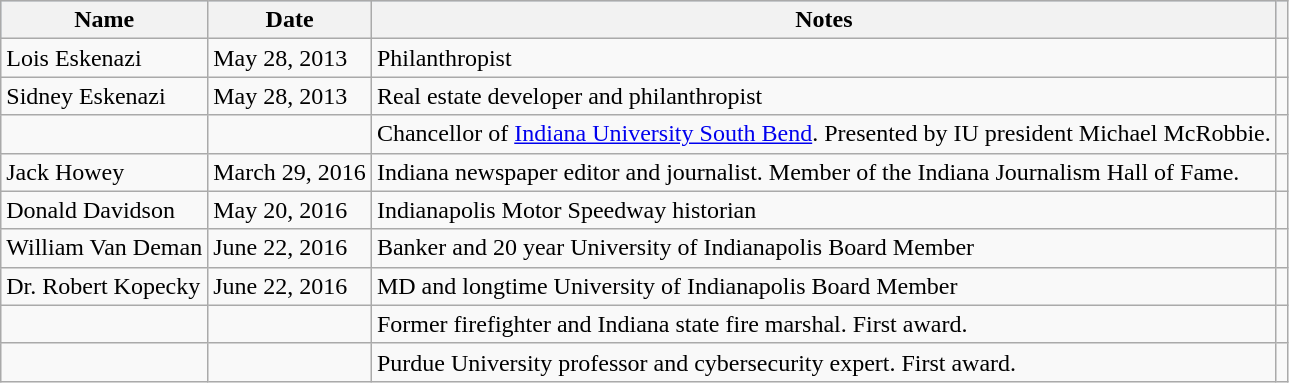<table class="wikitable sortable plainheaders">
<tr style="background:#b0c4de; text-align:center;">
<th scope="col">Name</th>
<th scope="col">Date</th>
<th scope="col" class="unsortable">Notes</th>
<th scope="col" class="unsortable"></th>
</tr>
<tr>
<td>Lois Eskenazi</td>
<td>May 28, 2013</td>
<td>Philanthropist</td>
<td></td>
</tr>
<tr>
<td>Sidney Eskenazi</td>
<td>May 28, 2013</td>
<td>Real estate developer and philanthropist</td>
<td></td>
</tr>
<tr>
<td></td>
<td></td>
<td>Chancellor of <a href='#'>Indiana University South Bend</a>. Presented by IU president Michael McRobbie.</td>
<td style="text-align:center;"></td>
</tr>
<tr>
<td>Jack Howey</td>
<td>March 29, 2016</td>
<td>Indiana newspaper editor and journalist. Member of the Indiana Journalism Hall of Fame.</td>
<td></td>
</tr>
<tr>
<td>Donald Davidson</td>
<td>May 20, 2016</td>
<td>Indianapolis Motor Speedway historian</td>
<td></td>
</tr>
<tr>
<td>William Van Deman</td>
<td>June 22, 2016</td>
<td>Banker and 20 year University of Indianapolis Board Member</td>
<td></td>
</tr>
<tr>
<td>Dr. Robert Kopecky</td>
<td>June 22, 2016</td>
<td>MD and longtime University of Indianapolis Board Member</td>
<td></td>
</tr>
<tr>
<td></td>
<td></td>
<td>Former firefighter and Indiana state fire marshal. First award.</td>
<td style="text-align:center;"></td>
</tr>
<tr>
<td></td>
<td></td>
<td>Purdue University professor and cybersecurity expert. First award.</td>
<td style="text-align:center;"></td>
</tr>
</table>
